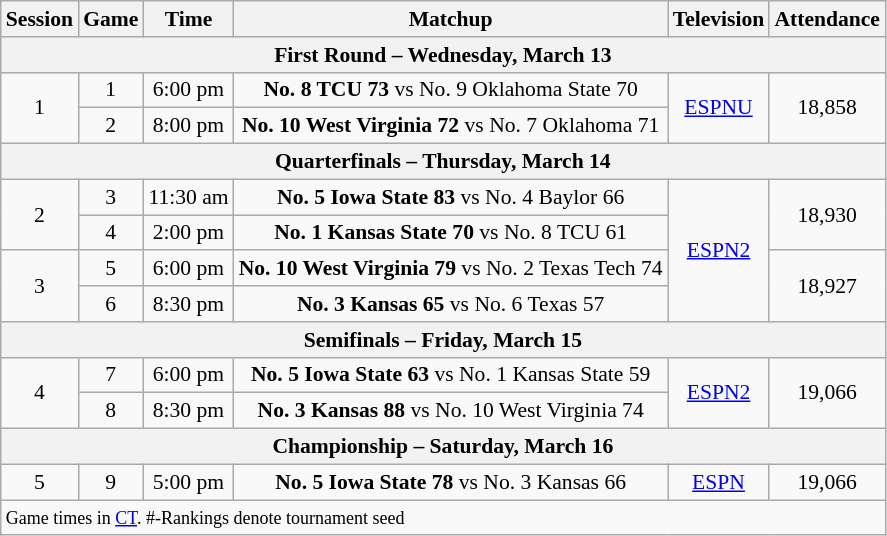<table class="wikitable" style="white-space:nowrap; font-size:90%;text-align:center">
<tr>
<th>Session</th>
<th>Game</th>
<th>Time</th>
<th>Matchup</th>
<th>Television</th>
<th>Attendance</th>
</tr>
<tr>
<th colspan=6>First Round – Wednesday, March 13</th>
</tr>
<tr>
<td rowspan=2>1</td>
<td>1</td>
<td>6:00 pm</td>
<td><strong>No. 8 TCU 73</strong> vs No. 9 Oklahoma State 70</td>
<td rowspan=2><a href='#'>ESPNU</a></td>
<td rowspan=2>18,858</td>
</tr>
<tr>
<td>2</td>
<td>8:00 pm</td>
<td><strong>No. 10 West Virginia 72</strong> vs No. 7 Oklahoma 71</td>
</tr>
<tr>
<th colspan=6>Quarterfinals – Thursday, March 14</th>
</tr>
<tr>
<td rowspan=2>2</td>
<td>3</td>
<td>11:30 am</td>
<td><strong>No. 5 Iowa State 83</strong> vs No. 4 Baylor 66</td>
<td rowspan=4><a href='#'>ESPN2</a></td>
<td rowspan=2>18,930</td>
</tr>
<tr>
<td>4</td>
<td>2:00 pm</td>
<td><strong>No. 1 Kansas State 70</strong> vs No. 8 TCU 61</td>
</tr>
<tr>
<td rowspan=2>3</td>
<td>5</td>
<td>6:00 pm</td>
<td><strong>No. 10 West Virginia 79</strong> vs No. 2 Texas Tech 74</td>
<td rowspan=2>18,927</td>
</tr>
<tr>
<td>6</td>
<td>8:30 pm</td>
<td><strong>No. 3 Kansas 65</strong> vs No. 6 Texas 57</td>
</tr>
<tr>
<th colspan=6>Semifinals – Friday, March 15</th>
</tr>
<tr>
<td rowspan=2>4</td>
<td>7</td>
<td>6:00 pm</td>
<td><strong>No. 5 Iowa State 63</strong> vs No. 1 Kansas State 59</td>
<td rowspan=2><a href='#'>ESPN2</a></td>
<td rowspan=2>19,066</td>
</tr>
<tr>
<td>8</td>
<td>8:30 pm</td>
<td><strong>No. 3 Kansas 88</strong> vs No. 10 West Virginia 74</td>
</tr>
<tr>
<th colspan=6>Championship – Saturday, March 16</th>
</tr>
<tr>
<td>5</td>
<td>9</td>
<td>5:00 pm</td>
<td><strong>No. 5 Iowa State 78</strong> vs No. 3 Kansas 66</td>
<td><a href='#'>ESPN</a></td>
<td>19,066</td>
</tr>
<tr align=left>
<td colspan=6><small>Game times in <a href='#'>CT</a>. #-Rankings denote tournament seed</small></td>
</tr>
</table>
